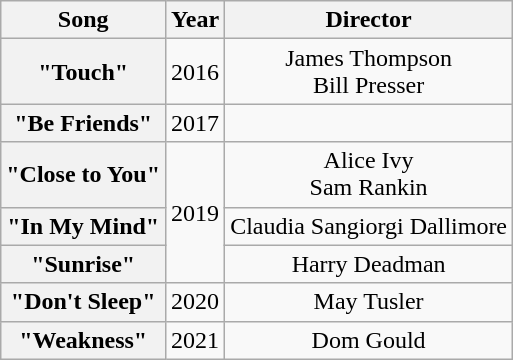<table class="wikitable plainrowheaders" style="text-align:center;">
<tr>
<th>Song</th>
<th>Year</th>
<th>Director</th>
</tr>
<tr>
<th scope="row">"Touch"</th>
<td>2016</td>
<td>James Thompson<br>Bill Presser</td>
</tr>
<tr>
<th scope="row">"Be Friends"</th>
<td>2017</td>
<td></td>
</tr>
<tr>
<th scope="row">"Close to You"<br></th>
<td rowspan="3">2019</td>
<td>Alice Ivy<br>Sam Rankin</td>
</tr>
<tr>
<th scope="row">"In My Mind"<br></th>
<td>Claudia Sangiorgi Dallimore</td>
</tr>
<tr>
<th scope="row">"Sunrise"<br></th>
<td>Harry Deadman</td>
</tr>
<tr>
<th scope="row">"Don't Sleep"<br></th>
<td>2020</td>
<td>May Tusler</td>
</tr>
<tr>
<th scope="row">"Weakness"<br></th>
<td>2021</td>
<td>Dom Gould</td>
</tr>
</table>
